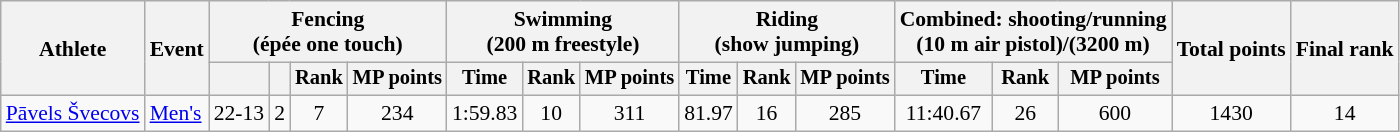<table class="wikitable" style="font-size:90%">
<tr>
<th rowspan="2">Athlete</th>
<th rowspan="2">Event</th>
<th colspan=4>Fencing<br><span>(épée one touch)</span></th>
<th colspan=3>Swimming<br><span>(200 m freestyle)</span></th>
<th colspan=3>Riding<br><span>(show jumping)</span></th>
<th colspan=3>Combined: shooting/running<br><span>(10 m air pistol)/(3200 m)</span></th>
<th rowspan=2>Total points</th>
<th rowspan=2>Final rank</th>
</tr>
<tr style="font-size:95%">
<th></th>
<th></th>
<th>Rank</th>
<th>MP points</th>
<th>Time</th>
<th>Rank</th>
<th>MP points</th>
<th>Time</th>
<th>Rank</th>
<th>MP points</th>
<th>Time</th>
<th>Rank</th>
<th>MP points</th>
</tr>
<tr align=center>
<td align=left><a href='#'>Pāvels Švecovs</a></td>
<td align=left><a href='#'>Men's</a></td>
<td>22-13</td>
<td>2</td>
<td>7</td>
<td>234</td>
<td>1:59.83</td>
<td>10</td>
<td>311</td>
<td>81.97</td>
<td>16</td>
<td>285</td>
<td>11:40.67</td>
<td>26</td>
<td>600</td>
<td>1430</td>
<td>14</td>
</tr>
</table>
